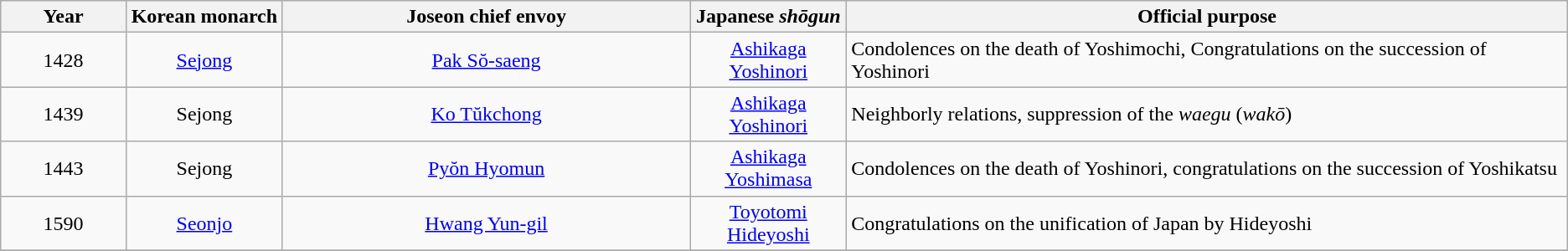<table class="wikitable">
<tr style="background:#efefef">
<th scope="col" width=8%>Year</th>
<th scope="col" width=10%>Korean monarch</th>
<th scope="col" width=26%>Joseon chief envoy</th>
<th scope="col" width=10%>Japanese <em>shōgun</em></th>
<th scope="col" width=48%>Official purpose</th>
</tr>
<tr align="center">
<td>1428</td>
<td><a href='#'>Sejong</a></td>
<td><a href='#'>Pak Sŏ-saeng</a></td>
<td><a href='#'>Ashikaga Yoshinori</a></td>
<td align="left">Condolences on the death of Yoshimochi, Congratulations on the succession of Yoshinori</td>
</tr>
<tr align="center">
<td>1439</td>
<td>Sejong</td>
<td><a href='#'>Ko Tŭkchong</a></td>
<td><a href='#'>Ashikaga Yoshinori</a></td>
<td align="left">Neighborly relations, suppression of the <em>waegu</em> (<em>wakō</em>)</td>
</tr>
<tr align="center">
<td>1443</td>
<td>Sejong</td>
<td><a href='#'>Pyŏn Hyomun</a></td>
<td><a href='#'>Ashikaga Yoshimasa</a></td>
<td align="left">Condolences on the death of Yoshinori, congratulations on the succession of Yoshikatsu</td>
</tr>
<tr align="center">
<td>1590</td>
<td><a href='#'>Seonjo</a></td>
<td><a href='#'>Hwang Yun-gil</a></td>
<td><a href='#'>Toyotomi Hideyoshi</a></td>
<td align="left">Congratulations on the unification of Japan by Hideyoshi</td>
</tr>
<tr align="center">
</tr>
</table>
